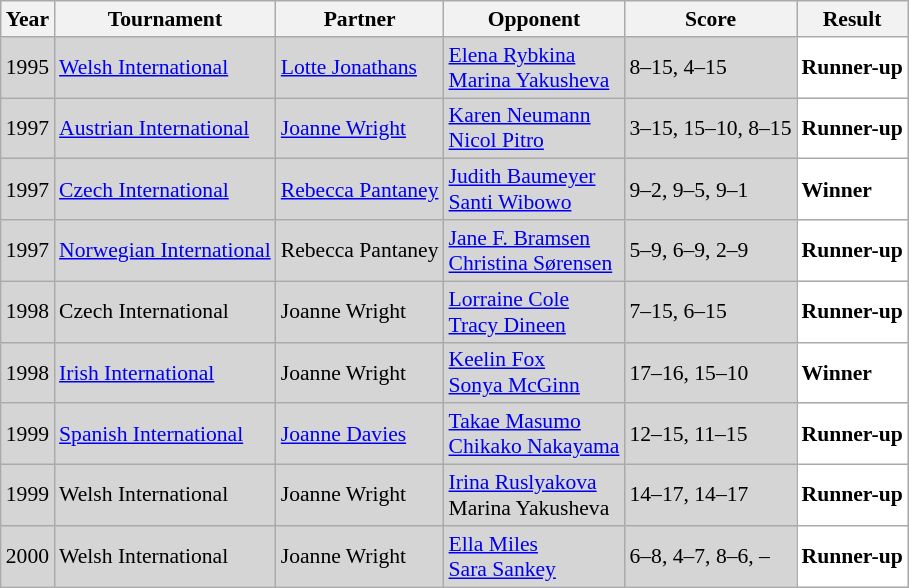<table class="sortable wikitable" style="font-size: 90%;">
<tr>
<th>Year</th>
<th>Tournament</th>
<th>Partner</th>
<th>Opponent</th>
<th>Score</th>
<th>Result</th>
</tr>
<tr style="background:#D5D5D5">
<td align="center">1995</td>
<td align="left"><a href='#'>Welsh International</a></td>
<td align="left"> <a href='#'>Lotte Jonathans</a></td>
<td align="left"> <a href='#'>Elena Rybkina</a> <br>  <a href='#'>Marina Yakusheva</a></td>
<td align="left">8–15, 4–15</td>
<td style="text-align:left; background:white"> <strong>Runner-up</strong></td>
</tr>
<tr style="background:#D5D5D5">
<td align="center">1997</td>
<td align="left"><a href='#'>Austrian International</a></td>
<td align="left"> <a href='#'>Joanne Wright</a></td>
<td align="left"> <a href='#'>Karen Neumann</a> <br>  <a href='#'>Nicol Pitro</a></td>
<td align="left">3–15, 15–10, 8–15</td>
<td style="text-align:left; background:white"> <strong>Runner-up</strong></td>
</tr>
<tr style="background:#D5D5D5">
<td align="center">1997</td>
<td align="left"><a href='#'>Czech International</a></td>
<td align="left"> <a href='#'>Rebecca Pantaney</a></td>
<td align="left"> <a href='#'>Judith Baumeyer</a> <br>  <a href='#'>Santi Wibowo</a></td>
<td align="left">9–2, 9–5, 9–1</td>
<td style="text-align:left; background:white"> <strong>Winner</strong></td>
</tr>
<tr style="background:#D5D5D5">
<td align="center">1997</td>
<td align="left"><a href='#'>Norwegian International</a></td>
<td align="left"> Rebecca Pantaney</td>
<td align="left"> <a href='#'>Jane F. Bramsen</a> <br>  <a href='#'>Christina Sørensen</a></td>
<td align="left">5–9, 6–9, 2–9</td>
<td style="text-align:left; background:white"> <strong>Runner-up</strong></td>
</tr>
<tr style="background:#D5D5D5">
<td align="center">1998</td>
<td align="left">Czech International</td>
<td align="left"> Joanne Wright</td>
<td align="left"> <a href='#'>Lorraine Cole</a> <br>  <a href='#'>Tracy Dineen</a></td>
<td align="left">7–15, 6–15</td>
<td style="text-align:left; background:white"> <strong>Runner-up</strong></td>
</tr>
<tr style="background:#D5D5D5">
<td align="center">1998</td>
<td align="left"><a href='#'>Irish International</a></td>
<td align="left"> Joanne Wright</td>
<td align="left"> <a href='#'>Keelin Fox</a> <br>  <a href='#'>Sonya McGinn</a></td>
<td align="left">17–16, 15–10</td>
<td style="text-align:left; background:white"> <strong>Winner</strong></td>
</tr>
<tr style="background:#D5D5D5">
<td align="center">1999</td>
<td align="left"><a href='#'>Spanish International</a></td>
<td align="left"> <a href='#'>Joanne Davies</a></td>
<td align="left"> <a href='#'>Takae Masumo</a> <br>  <a href='#'>Chikako Nakayama</a></td>
<td align="left">12–15, 11–15</td>
<td style="text-align:left; background:white"> <strong>Runner-up</strong></td>
</tr>
<tr style="background:#D5D5D5">
<td align="center">1999</td>
<td align="left">Welsh International</td>
<td align="left"> Joanne Wright</td>
<td align="left"> <a href='#'>Irina Ruslyakova</a> <br>  Marina Yakusheva</td>
<td align="left">14–17, 14–17</td>
<td style="text-align:left; background:white"> <strong>Runner-up</strong></td>
</tr>
<tr style="background:#D5D5D5">
<td align="center">2000</td>
<td align="left">Welsh International</td>
<td align="left"> Joanne Wright</td>
<td align="left"> <a href='#'>Ella Miles</a> <br>  <a href='#'>Sara Sankey</a></td>
<td align="left">6–8, 4–7, 8–6, –</td>
<td style="text-align:left; background:white"> <strong>Runner-up</strong></td>
</tr>
</table>
